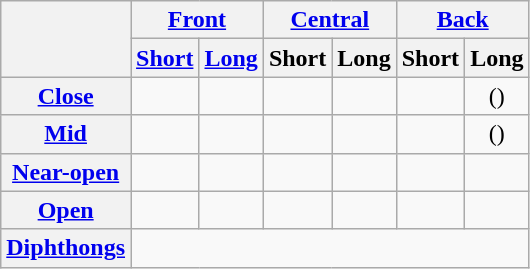<table class="wikitable" style=text-align:center>
<tr>
<th rowspan="2"></th>
<th colspan="2"><a href='#'>Front</a></th>
<th colspan="2"><a href='#'>Central</a></th>
<th colspan="2"><a href='#'>Back</a></th>
</tr>
<tr class="small">
<th><a href='#'>Short</a></th>
<th><a href='#'>Long</a></th>
<th>Short</th>
<th>Long</th>
<th>Short</th>
<th>Long</th>
</tr>
<tr>
<th><a href='#'>Close</a></th>
<td></td>
<td></td>
<td></td>
<td></td>
<td></td>
<td>()</td>
</tr>
<tr>
<th><a href='#'>Mid</a></th>
<td></td>
<td></td>
<td></td>
<td></td>
<td></td>
<td>()</td>
</tr>
<tr>
<th><a href='#'>Near-open</a></th>
<td></td>
<td></td>
<td></td>
<td></td>
<td></td>
<td></td>
</tr>
<tr>
<th><a href='#'>Open</a></th>
<td></td>
<td></td>
<td></td>
<td></td>
<td></td>
<td></td>
</tr>
<tr>
<th><a href='#'>Diphthongs</a></th>
<td colspan="6"></td>
</tr>
</table>
